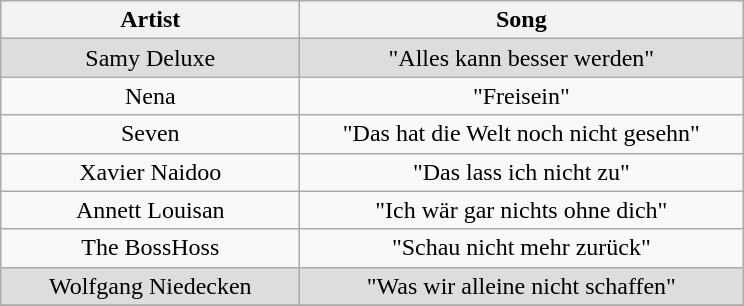<table class="wikitable plainrowheaders" style="text-align:center;" border="1">
<tr>
<th scope="col" rowspan="1" style="width:12em;">Artist</th>
<th scope="col" rowspan="1" style="width:18em;">Song</th>
</tr>
<tr style="background:#ddd;">
<td scope="row">Samy Deluxe</td>
<td>"Alles kann besser werden"</td>
</tr>
<tr>
<td scope="row">Nena</td>
<td>"Freisein"</td>
</tr>
<tr>
<td scope="row">Seven</td>
<td>"Das hat die Welt noch nicht gesehn"</td>
</tr>
<tr>
<td scope="row">Xavier Naidoo</td>
<td>"Das lass ich nicht zu"</td>
</tr>
<tr>
<td scope="row">Annett Louisan</td>
<td>"Ich wär gar nichts ohne dich"</td>
</tr>
<tr>
<td scope="row">The BossHoss</td>
<td>"Schau nicht mehr zurück"</td>
</tr>
<tr style="background:#ddd;">
<td scope="row">Wolfgang Niedecken</td>
<td>"Was wir alleine nicht schaffen"</td>
</tr>
<tr>
</tr>
</table>
